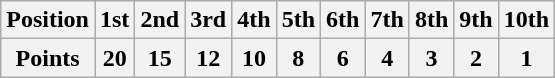<table class="wikitable">
<tr>
<th>Position</th>
<th>1st</th>
<th>2nd</th>
<th>3rd</th>
<th>4th</th>
<th>5th</th>
<th>6th</th>
<th>7th</th>
<th>8th</th>
<th>9th</th>
<th>10th</th>
</tr>
<tr>
<th>Points</th>
<th>20</th>
<th>15</th>
<th>12</th>
<th>10</th>
<th>8</th>
<th>6</th>
<th>4</th>
<th>3</th>
<th>2</th>
<th>1</th>
</tr>
</table>
